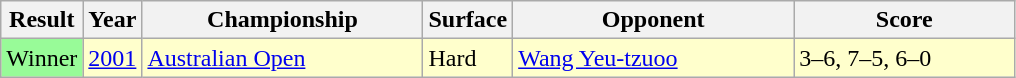<table class="sortable wikitable">
<tr>
<th>Result</th>
<th>Year</th>
<th width=180>Championship</th>
<th>Surface</th>
<th width=180>Opponent</th>
<th width=140>Score</th>
</tr>
<tr style=background:#ffffcc;">
<td bgcolor=98FB98>Winner</td>
<td><a href='#'>2001</a></td>
<td><a href='#'>Australian Open</a></td>
<td>Hard</td>
<td> <a href='#'>Wang Yeu-tzuoo</a></td>
<td>3–6, 7–5, 6–0</td>
</tr>
</table>
